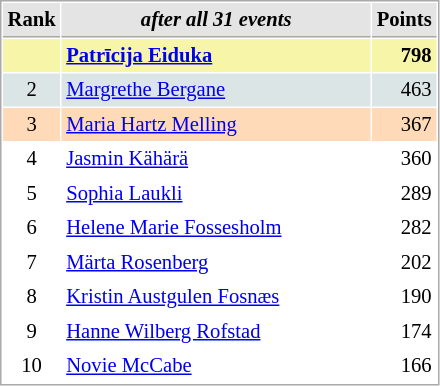<table cellspacing="1" cellpadding="3" style="border:1px solid #AAAAAA;font-size:86%">
<tr style="background-color: #E4E4E4;">
<th style="border-bottom:1px solid #AAAAAA" width=10>Rank</th>
<th style="border-bottom:1px solid #AAAAAA" width=200><em>after all 31 events</em></th>
<th style="border-bottom:1px solid #AAAAAA" width=20 align=right>Points</th>
</tr>
<tr style="background:#f7f6a8;">
<td align=center></td>
<td><strong> <a href='#'>Patrīcija Eiduka</a></strong></td>
<td align=right><strong>798</strong></td>
</tr>
<tr style="background:#dce5e5;">
<td align=center>2</td>
<td> <a href='#'>Margrethe Bergane</a></td>
<td align=right>463</td>
</tr>
<tr style="background:#ffdab9;">
<td align=center>3</td>
<td> <a href='#'>Maria Hartz Melling</a></td>
<td align=right>367</td>
</tr>
<tr>
<td align=center>4</td>
<td> <a href='#'>Jasmin Kähärä</a></td>
<td align=right>360</td>
</tr>
<tr>
<td align=center>5</td>
<td> <a href='#'>Sophia Laukli</a></td>
<td align=right>289</td>
</tr>
<tr>
<td align=center>6</td>
<td> <a href='#'>Helene Marie Fossesholm</a></td>
<td align=right>282</td>
</tr>
<tr>
<td align=center>7</td>
<td> <a href='#'>Märta Rosenberg</a></td>
<td align=right>202</td>
</tr>
<tr>
<td align=center>8</td>
<td> <a href='#'>Kristin Austgulen Fosnæs</a></td>
<td align=right>190</td>
</tr>
<tr>
<td align=center>9</td>
<td> <a href='#'>Hanne Wilberg Rofstad</a></td>
<td align=right>174</td>
</tr>
<tr>
<td align=center>10</td>
<td> <a href='#'>Novie McCabe</a></td>
<td align=right>166</td>
</tr>
</table>
